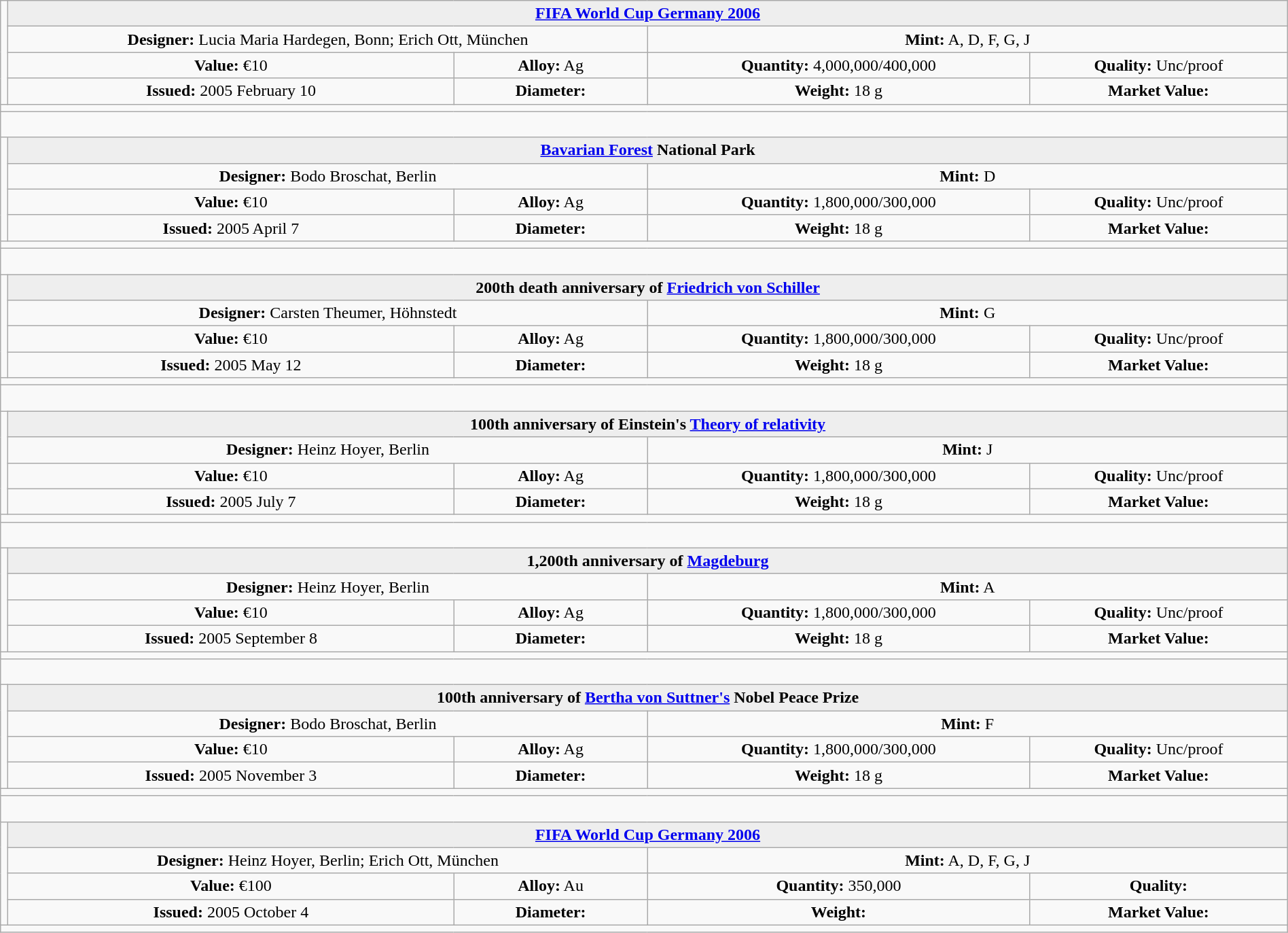<table class="wikitable" style="width:100%;">
<tr>
<td rowspan="4"  style="white-space:nowrap; width:330px; text-align:center;"></td>
<th colspan="4"  style="text-align:center; background:#eee;"><a href='#'>FIFA World Cup Germany 2006</a></th>
</tr>
<tr style="text-align:center;">
<td colspan="2"  style="width:50%; "><strong>Designer:</strong> Lucia Maria Hardegen, Bonn; Erich Ott, München</td>
<td colspan="2"  style="width:50%; "><strong>Mint:</strong> A, D, F, G, J</td>
</tr>
<tr>
<td align=center><strong>Value:</strong> €10</td>
<td align=center><strong>Alloy:</strong> Ag</td>
<td align=center><strong>Quantity:</strong> 4,000,000/400,000</td>
<td align=center><strong>Quality:</strong> Unc/proof</td>
</tr>
<tr>
<td align=center><strong>Issued:</strong> 2005 February 10</td>
<td align=center><strong>Diameter:</strong> </td>
<td align=center><strong>Weight:</strong> 18 g</td>
<td align=center><strong>Market Value:</strong></td>
</tr>
<tr>
<td colspan="5" style="text-align:left;"></td>
</tr>
<tr>
<td colspan="5" style="text-align:left;"> </td>
</tr>
<tr>
<td rowspan="4"  style="white-space:nowrap; width:330px; text-align:center;"></td>
<th colspan="4"  style="text-align:center; background:#eee;"><a href='#'>Bavarian Forest</a> National Park</th>
</tr>
<tr style="text-align:center;">
<td colspan="2"  style="width:50%; "><strong>Designer:</strong> Bodo Broschat, Berlin</td>
<td colspan="2"  style="width:50%; "><strong>Mint:</strong> D</td>
</tr>
<tr>
<td align=center><strong>Value:</strong> €10</td>
<td align=center><strong>Alloy:</strong> Ag</td>
<td align=center><strong>Quantity:</strong> 1,800,000/300,000</td>
<td align=center><strong>Quality:</strong> Unc/proof</td>
</tr>
<tr>
<td align=center><strong>Issued:</strong> 2005 April 7</td>
<td align=center><strong>Diameter:</strong> </td>
<td align=center><strong>Weight:</strong> 18 g</td>
<td align=center><strong>Market Value:</strong></td>
</tr>
<tr>
<td colspan="5" style="text-align:left;"></td>
</tr>
<tr>
<td colspan="5" style="text-align:left;"> </td>
</tr>
<tr>
<td rowspan="4"  style="white-space:nowrap; width:330px; text-align:center;"></td>
<th colspan="4"  style="text-align:center; background:#eee;">200th death anniversary of <a href='#'>Friedrich von Schiller</a></th>
</tr>
<tr style="text-align:center;">
<td colspan="2"  style="width:50%; "><strong>Designer:</strong> Carsten Theumer, Höhnstedt</td>
<td colspan="2"  style="width:50%; "><strong>Mint:</strong> G</td>
</tr>
<tr>
<td align=center><strong>Value:</strong> €10</td>
<td align=center><strong>Alloy:</strong> Ag</td>
<td align=center><strong>Quantity:</strong> 1,800,000/300,000</td>
<td align=center><strong>Quality:</strong> Unc/proof</td>
</tr>
<tr>
<td align=center><strong>Issued:</strong> 2005 May 12</td>
<td align=center><strong>Diameter:</strong> </td>
<td align=center><strong>Weight:</strong> 18 g</td>
<td align=center><strong>Market Value:</strong></td>
</tr>
<tr>
<td colspan="5" style="text-align:left;"></td>
</tr>
<tr>
<td colspan="5" style="text-align:left;"> </td>
</tr>
<tr>
<td rowspan="4"  style="white-space:nowrap; width:330px; text-align:center;"></td>
<th colspan="4"  style="text-align:center; background:#eee;">100th anniversary of Einstein's <a href='#'>Theory of relativity</a></th>
</tr>
<tr style="text-align:center;">
<td colspan="2"  style="width:50%; "><strong>Designer:</strong> Heinz Hoyer, Berlin</td>
<td colspan="2"  style="width:50%; "><strong>Mint:</strong> J</td>
</tr>
<tr>
<td align=center><strong>Value:</strong> €10</td>
<td align=center><strong>Alloy:</strong> Ag</td>
<td align=center><strong>Quantity:</strong> 1,800,000/300,000</td>
<td align=center><strong>Quality:</strong> Unc/proof</td>
</tr>
<tr>
<td align=center><strong>Issued:</strong> 2005 July 7</td>
<td align=center><strong>Diameter:</strong> </td>
<td align=center><strong>Weight:</strong> 18 g</td>
<td align=center><strong>Market Value:</strong></td>
</tr>
<tr>
<td colspan="5" style="text-align:left;"></td>
</tr>
<tr>
<td colspan="5" style="text-align:left;"> </td>
</tr>
<tr>
<td rowspan="4"  style="white-space:nowrap; width:330px; text-align:center;"></td>
<th colspan="4"  style="text-align:center; background:#eee;">1,200th anniversary of <a href='#'>Magdeburg</a></th>
</tr>
<tr style="text-align:center;">
<td colspan="2"  style="width:50%; "><strong>Designer:</strong> Heinz Hoyer, Berlin</td>
<td colspan="2"  style="width:50%; "><strong>Mint:</strong> A</td>
</tr>
<tr>
<td align=center><strong>Value:</strong> €10</td>
<td align=center><strong>Alloy:</strong> Ag</td>
<td align=center><strong>Quantity:</strong> 1,800,000/300,000</td>
<td align=center><strong>Quality:</strong> Unc/proof</td>
</tr>
<tr>
<td align=center><strong>Issued:</strong> 2005 September 8</td>
<td align=center><strong>Diameter:</strong> </td>
<td align=center><strong>Weight:</strong> 18 g</td>
<td align=center><strong>Market Value:</strong></td>
</tr>
<tr>
<td colspan="5" style="text-align:left;"></td>
</tr>
<tr>
<td colspan="5" style="text-align:left;"> </td>
</tr>
<tr>
<td rowspan="4"  style="white-space:nowrap; width:330px; text-align:center;"></td>
<th colspan="4"  style="text-align:center; background:#eee;">100th anniversary of <a href='#'>Bertha von Suttner's</a> Nobel Peace Prize</th>
</tr>
<tr style="text-align:center;">
<td colspan="2"  style="width:50%; "><strong>Designer:</strong> Bodo Broschat, Berlin</td>
<td colspan="2"  style="width:50%; "><strong>Mint:</strong> F</td>
</tr>
<tr>
<td align=center><strong>Value:</strong> €10</td>
<td align=center><strong>Alloy:</strong> Ag</td>
<td align=center><strong>Quantity:</strong> 1,800,000/300,000</td>
<td align=center><strong>Quality:</strong> Unc/proof</td>
</tr>
<tr>
<td align=center><strong>Issued:</strong> 2005 November 3</td>
<td align=center><strong>Diameter:</strong> </td>
<td align=center><strong>Weight:</strong> 18 g</td>
<td align=center><strong>Market Value:</strong></td>
</tr>
<tr>
<td colspan="5" style="text-align:left;"></td>
</tr>
<tr>
<td colspan="5" style="text-align:left;"> </td>
</tr>
<tr>
<td rowspan="4"  style="white-space:nowrap; width:330px; text-align:center;"></td>
<th colspan="4"  style="text-align:center; background:#eee;"><a href='#'>FIFA World Cup Germany 2006</a></th>
</tr>
<tr style="text-align:center;">
<td colspan="2"  style="width:50%; "><strong>Designer:</strong> Heinz Hoyer, Berlin; Erich Ott, München</td>
<td colspan="2"  style="width:50%; "><strong>Mint:</strong> A, D, F, G, J</td>
</tr>
<tr>
<td align=center><strong>Value:</strong> €100</td>
<td align=center><strong>Alloy:</strong> Au</td>
<td align=center><strong>Quantity:</strong> 350,000</td>
<td align=center><strong>Quality:</strong></td>
</tr>
<tr>
<td align=center><strong>Issued:</strong> 2005 October 4</td>
<td align=center><strong>Diameter:</strong> </td>
<td align=center><strong>Weight:</strong> </td>
<td align=center><strong>Market Value:</strong></td>
</tr>
<tr>
<td colspan="5" style="text-align:left;"></td>
</tr>
</table>
